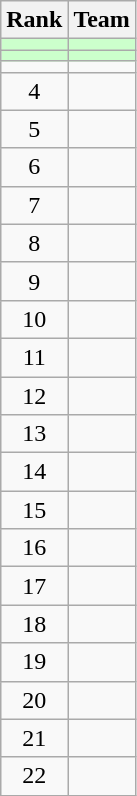<table class=wikitable style="text-align:center;">
<tr>
<th>Rank</th>
<th>Team</th>
</tr>
<tr bgcolor=#ccffcc>
<td></td>
<td align=left></td>
</tr>
<tr bgcolor=#ccffcc>
<td></td>
<td align=left></td>
</tr>
<tr>
<td></td>
<td align=left></td>
</tr>
<tr>
<td>4</td>
<td align=left></td>
</tr>
<tr>
<td>5</td>
<td align=left></td>
</tr>
<tr>
<td>6</td>
<td align=left></td>
</tr>
<tr>
<td>7</td>
<td align=left></td>
</tr>
<tr>
<td>8</td>
<td align=left></td>
</tr>
<tr>
<td>9</td>
<td align=left></td>
</tr>
<tr>
<td>10</td>
<td align=left></td>
</tr>
<tr>
<td>11</td>
<td align=left></td>
</tr>
<tr>
<td>12</td>
<td align=left></td>
</tr>
<tr>
<td>13</td>
<td align=left></td>
</tr>
<tr>
<td>14</td>
<td align=left></td>
</tr>
<tr>
<td>15</td>
<td align=left></td>
</tr>
<tr>
<td>16</td>
<td align=left></td>
</tr>
<tr>
<td>17</td>
<td align=left></td>
</tr>
<tr>
<td>18</td>
<td align=left></td>
</tr>
<tr>
<td>19</td>
<td align=left></td>
</tr>
<tr>
<td>20</td>
<td align=left></td>
</tr>
<tr>
<td>21</td>
<td align=left></td>
</tr>
<tr>
<td>22</td>
<td align=left></td>
</tr>
</table>
